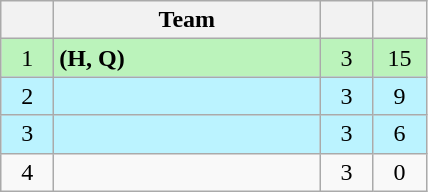<table class="wikitable">
<tr>
<th style="width:28px;"></th>
<th style="width:170px;">Team</th>
<th style="width:28px;"></th>
<th style="width:28px;"></th>
</tr>
<tr bgcolor=#BBF3BB>
<td align=center>1</td>
<td> <strong>(H, Q)</strong></td>
<td align=center>3</td>
<td align=center>15</td>
</tr>
<tr bgcolor=#BBF3FF>
<td align=center>2</td>
<td></td>
<td align=center>3</td>
<td align=center>9</td>
</tr>
<tr bgcolor=#BBF3FF>
<td align=center>3</td>
<td></td>
<td align=center>3</td>
<td align=center>6</td>
</tr>
<tr>
<td align=center>4</td>
<td></td>
<td align=center>3</td>
<td align=center>0</td>
</tr>
</table>
